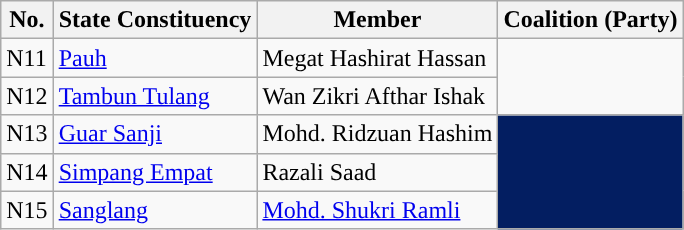<table class="wikitable sortable">
<tr>
<th>No.</th>
<th>State Constituency</th>
<th>Member</th>
<th>Coalition (Party)</th>
</tr>
<tr>
<td>N11</td>
<td><a href='#'>Pauh</a></td>
<td>Megat Hashirat Hassan</td>
<td rowspan=2></td>
</tr>
<tr>
<td>N12</td>
<td><a href='#'>Tambun Tulang</a></td>
<td>Wan Zikri Afthar Ishak</td>
</tr>
<tr>
<td>N13</td>
<td><a href='#'>Guar Sanji</a></td>
<td>Mohd. Ridzuan Hashim</td>
<td rowspan=3 bgcolor=#031e61></td>
</tr>
<tr>
<td>N14</td>
<td><a href='#'>Simpang Empat</a></td>
<td>Razali Saad</td>
</tr>
<tr>
<td>N15</td>
<td><a href='#'>Sanglang</a></td>
<td><a href='#'>Mohd. Shukri Ramli</a></td>
</tr>
</table>
